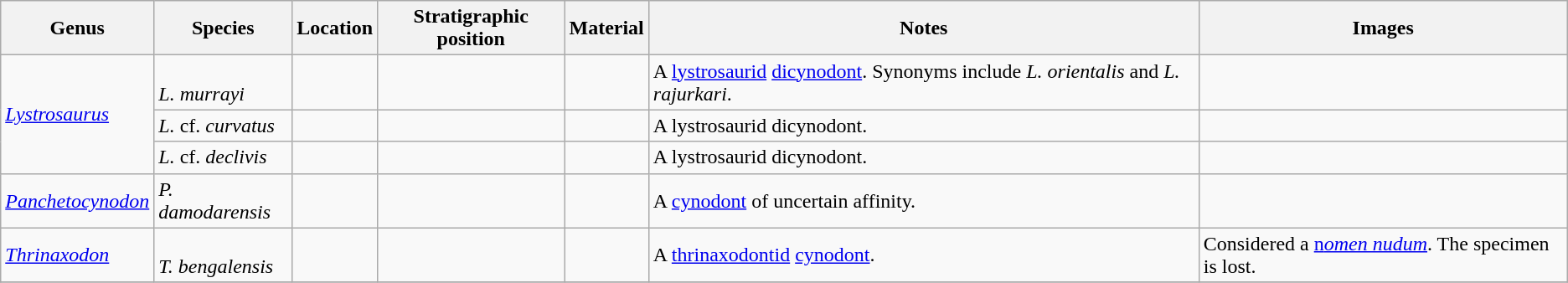<table class="wikitable" align="center">
<tr>
<th>Genus</th>
<th>Species</th>
<th>Location</th>
<th>Stratigraphic position</th>
<th>Material</th>
<th>Notes</th>
<th>Images</th>
</tr>
<tr>
<td rowspan="3"><em><a href='#'>Lystrosaurus</a></em></td>
<td><br><em>L. murrayi</em></td>
<td></td>
<td></td>
<td></td>
<td>A <a href='#'>lystrosaurid</a> <a href='#'>dicynodont</a>. Synonyms include <em>L. orientalis</em> and <em>L. rajurkari</em>.</td>
<td></td>
</tr>
<tr>
<td><em>L.</em> cf. <em>curvatus</em></td>
<td></td>
<td></td>
<td></td>
<td>A lystrosaurid dicynodont.</td>
<td></td>
</tr>
<tr>
<td><em>L.</em> cf. <em>declivis</em></td>
<td></td>
<td></td>
<td></td>
<td>A lystrosaurid dicynodont.</td>
<td></td>
</tr>
<tr>
<td><em><a href='#'>Panchetocynodon</a></em></td>
<td><em>P. damodarensis</em></td>
<td></td>
<td></td>
<td></td>
<td>A <a href='#'>cynodont</a> of uncertain affinity.</td>
<td></td>
</tr>
<tr>
<td><em><a href='#'>Thrinaxodon</a></em></td>
<td><br><em>T. bengalensis</em></td>
<td></td>
<td></td>
<td></td>
<td>A <a href='#'>thrinaxodontid</a> <a href='#'>cynodont</a>.</td>
<td>Considered a <a href='#'>n<em>omen nudum</em></a>. The specimen is lost.</td>
</tr>
<tr>
</tr>
</table>
